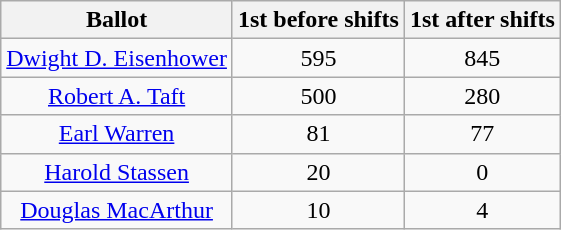<table class="wikitable" style="text-align:center">
<tr>
<th>Ballot</th>
<th>1st before shifts</th>
<th>1st after shifts</th>
</tr>
<tr>
<td><a href='#'>Dwight D. Eisenhower</a></td>
<td>595</td>
<td>845</td>
</tr>
<tr>
<td><a href='#'>Robert A. Taft</a></td>
<td>500</td>
<td>280</td>
</tr>
<tr>
<td><a href='#'>Earl Warren</a></td>
<td>81</td>
<td>77</td>
</tr>
<tr>
<td><a href='#'>Harold Stassen</a></td>
<td>20</td>
<td>0</td>
</tr>
<tr>
<td><a href='#'>Douglas MacArthur</a></td>
<td>10</td>
<td>4</td>
</tr>
</table>
